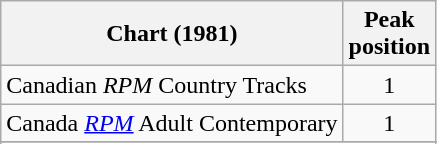<table class="wikitable sortable">
<tr>
<th align="left">Chart (1981)</th>
<th align="center">Peak<br>position</th>
</tr>
<tr>
<td>Canadian <em>RPM</em> Country Tracks</td>
<td align="center">1</td>
</tr>
<tr>
<td>Canada <em><a href='#'>RPM</a></em> Adult Contemporary</td>
<td style="text-align:center;">1</td>
</tr>
<tr>
</tr>
<tr>
</tr>
<tr>
</tr>
</table>
